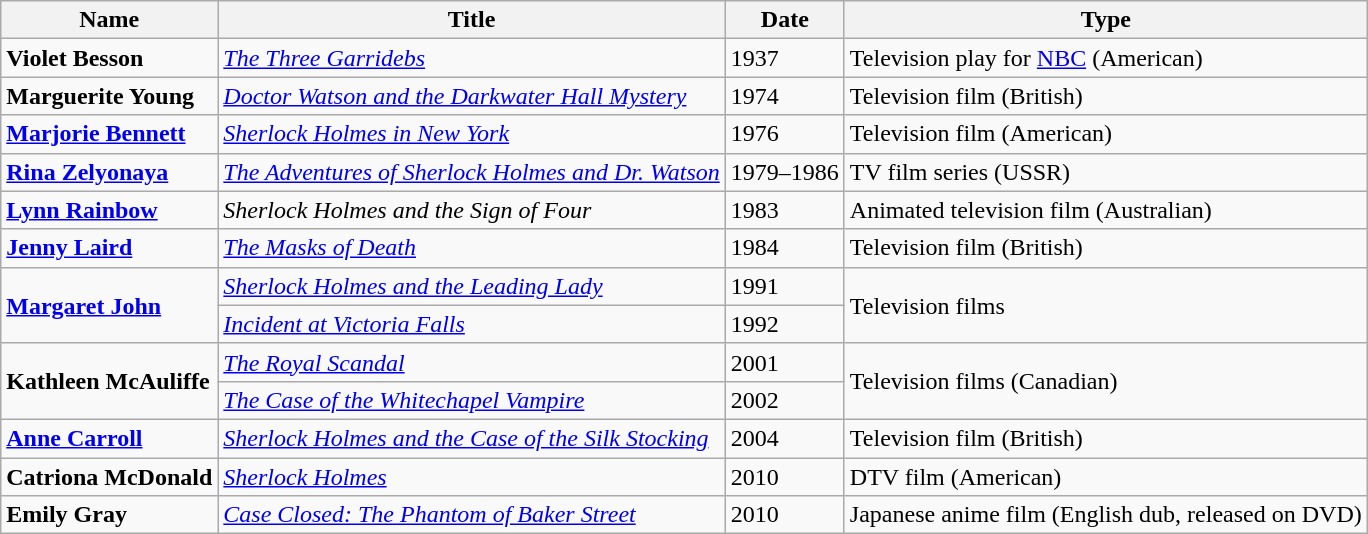<table class="wikitable sortable">
<tr>
<th>Name</th>
<th>Title</th>
<th>Date</th>
<th>Type</th>
</tr>
<tr>
<td><strong>Violet Besson</strong></td>
<td><em><a href='#'>The Three Garridebs</a></em></td>
<td>1937</td>
<td>Television play for <a href='#'>NBC</a> (American)</td>
</tr>
<tr>
<td><strong> Marguerite Young</strong></td>
<td><em><a href='#'>Doctor Watson and the Darkwater Hall Mystery</a></em></td>
<td>1974</td>
<td>Television film (British)</td>
</tr>
<tr>
<td><strong><a href='#'>Marjorie Bennett</a></strong></td>
<td><em><a href='#'>Sherlock Holmes in New York</a></em></td>
<td>1976</td>
<td>Television film (American)</td>
</tr>
<tr>
<td><strong><a href='#'>Rina Zelyonaya</a></strong></td>
<td><em><a href='#'>The Adventures of Sherlock Holmes and Dr. Watson</a></em></td>
<td>1979–1986</td>
<td>TV film series (USSR)</td>
</tr>
<tr>
<td><strong><a href='#'>Lynn Rainbow</a></strong></td>
<td><em>Sherlock Holmes and the Sign of Four</em></td>
<td>1983</td>
<td>Animated television film (Australian)</td>
</tr>
<tr>
<td><strong><a href='#'>Jenny Laird</a></strong></td>
<td><em><a href='#'>The Masks of Death</a></em></td>
<td>1984</td>
<td>Television film (British)</td>
</tr>
<tr>
<td rowspan="2"><strong><a href='#'>Margaret John</a></strong></td>
<td><em><a href='#'>Sherlock Holmes and the Leading Lady</a></em></td>
<td>1991</td>
<td rowspan="2">Television films</td>
</tr>
<tr>
<td><em><a href='#'>Incident at Victoria Falls</a></em></td>
<td>1992</td>
</tr>
<tr>
<td rowspan="2"><strong>Kathleen McAuliffe</strong></td>
<td><em><a href='#'>The Royal Scandal</a></em></td>
<td>2001</td>
<td rowspan="2">Television films (Canadian)</td>
</tr>
<tr>
<td><em><a href='#'>The Case of the Whitechapel Vampire</a></em></td>
<td>2002</td>
</tr>
<tr>
<td><strong><a href='#'>Anne Carroll</a></strong></td>
<td><em><a href='#'>Sherlock Holmes and the Case of the Silk Stocking</a></em></td>
<td>2004</td>
<td>Television film (British)</td>
</tr>
<tr>
<td><strong>Catriona McDonald</strong></td>
<td><em><a href='#'>Sherlock Holmes</a></em></td>
<td>2010</td>
<td>DTV film (American)</td>
</tr>
<tr>
<td><strong>Emily Gray</strong></td>
<td><em><a href='#'>Case Closed: The Phantom of Baker Street</a></em></td>
<td>2010</td>
<td>Japanese anime film (English dub, released on DVD)</td>
</tr>
</table>
